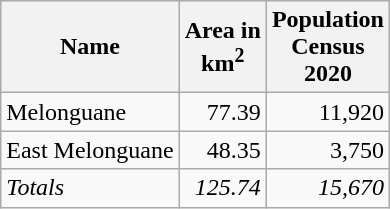<table class="sortable wikitable">
<tr>
<th>Name</th>
<th>Area in <br> km<sup>2</sup></th>
<th>Population<br>Census<br>2020</th>
</tr>
<tr>
<td>Melonguane</td>
<td align="right">77.39</td>
<td align="right">11,920</td>
</tr>
<tr>
<td>East Melonguane</td>
<td align="right">48.35</td>
<td align="right">3,750</td>
</tr>
<tr>
<td><em>Totals</em></td>
<td align="right"><em>125.74</em></td>
<td align="right"><em>15,670</em></td>
</tr>
</table>
